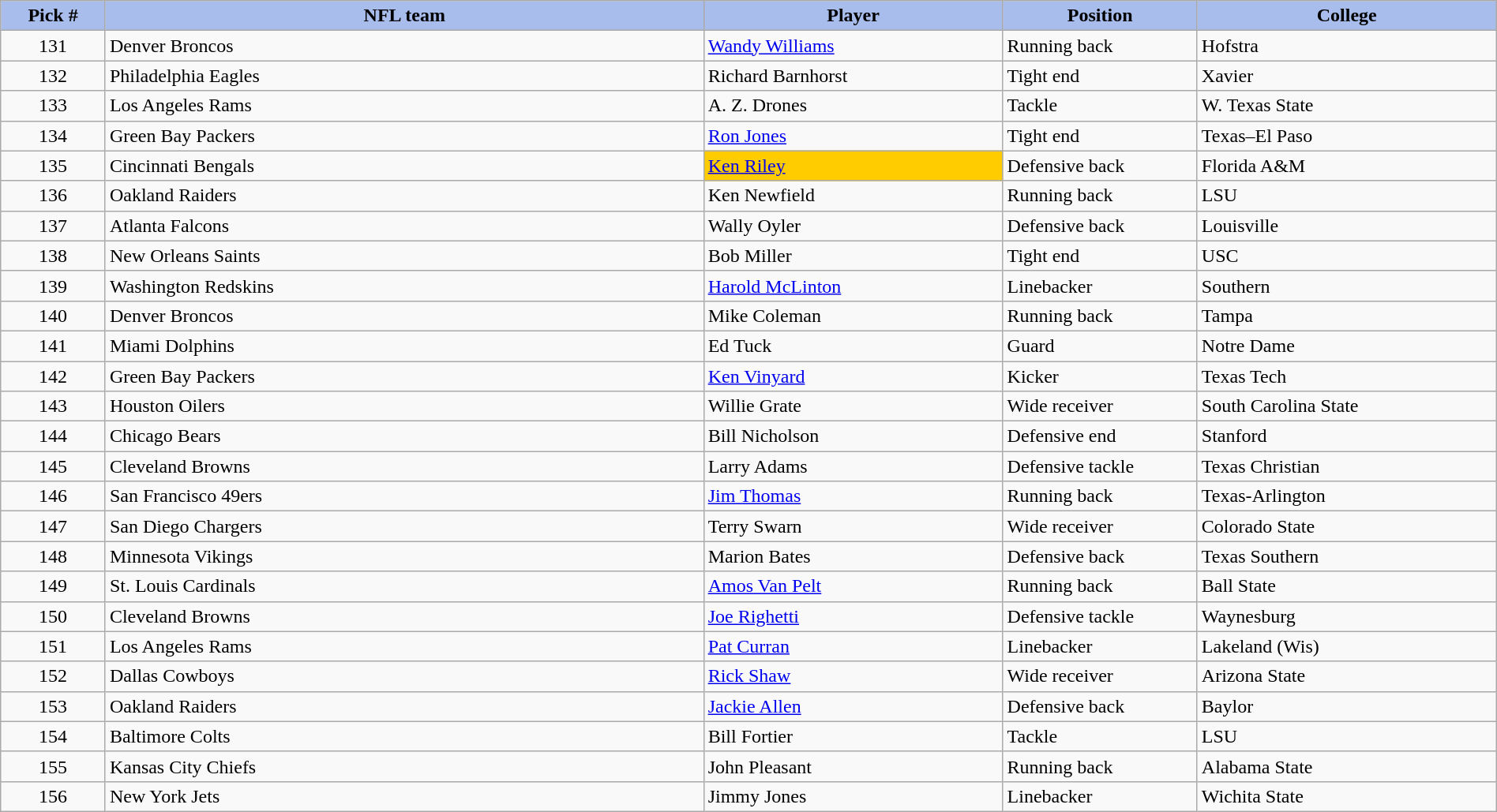<table class="wikitable sortable sortable" style="width: 100%">
<tr>
<th style="background:#A8BDEC;" width=7%>Pick #</th>
<th width=40% style="background:#A8BDEC;">NFL team</th>
<th width=20% style="background:#A8BDEC;">Player</th>
<th width=13% style="background:#A8BDEC;">Position</th>
<th style="background:#A8BDEC;">College</th>
</tr>
<tr>
<td align=center>131</td>
<td>Denver Broncos</td>
<td><a href='#'>Wandy Williams</a></td>
<td>Running back</td>
<td>Hofstra</td>
</tr>
<tr>
<td align=center>132</td>
<td>Philadelphia Eagles</td>
<td>Richard Barnhorst</td>
<td>Tight end</td>
<td>Xavier</td>
</tr>
<tr>
<td align=center>133</td>
<td>Los Angeles Rams</td>
<td>A. Z. Drones</td>
<td>Tackle</td>
<td>W. Texas State</td>
</tr>
<tr>
<td align=center>134</td>
<td>Green Bay Packers</td>
<td><a href='#'>Ron Jones</a></td>
<td>Tight end</td>
<td>Texas–El Paso</td>
</tr>
<tr>
<td align=center>135</td>
<td>Cincinnati Bengals</td>
<td bgcolor=#FFCC00><a href='#'>Ken Riley</a></td>
<td>Defensive back</td>
<td>Florida A&M</td>
</tr>
<tr>
<td align=center>136</td>
<td>Oakland Raiders</td>
<td>Ken Newfield</td>
<td>Running back</td>
<td>LSU</td>
</tr>
<tr>
<td align=center>137</td>
<td>Atlanta Falcons</td>
<td>Wally Oyler</td>
<td>Defensive back</td>
<td>Louisville</td>
</tr>
<tr>
<td align=center>138</td>
<td>New Orleans Saints</td>
<td>Bob Miller</td>
<td>Tight end</td>
<td>USC</td>
</tr>
<tr>
<td align=center>139</td>
<td>Washington Redskins</td>
<td><a href='#'>Harold McLinton</a></td>
<td>Linebacker</td>
<td>Southern</td>
</tr>
<tr>
<td align=center>140</td>
<td>Denver Broncos</td>
<td>Mike Coleman</td>
<td>Running back</td>
<td>Tampa</td>
</tr>
<tr>
<td align=center>141</td>
<td>Miami Dolphins</td>
<td>Ed Tuck</td>
<td>Guard</td>
<td>Notre Dame</td>
</tr>
<tr>
<td align=center>142</td>
<td>Green Bay Packers</td>
<td><a href='#'>Ken Vinyard</a></td>
<td>Kicker</td>
<td>Texas Tech</td>
</tr>
<tr>
<td align=center>143</td>
<td>Houston Oilers</td>
<td>Willie Grate</td>
<td>Wide receiver</td>
<td>South Carolina State</td>
</tr>
<tr>
<td align=center>144</td>
<td>Chicago Bears</td>
<td>Bill Nicholson</td>
<td>Defensive end</td>
<td>Stanford</td>
</tr>
<tr>
<td align=center>145</td>
<td>Cleveland Browns</td>
<td>Larry Adams</td>
<td>Defensive  tackle</td>
<td>Texas Christian</td>
</tr>
<tr>
<td align=center>146</td>
<td>San Francisco 49ers</td>
<td><a href='#'>Jim Thomas</a></td>
<td>Running back</td>
<td>Texas-Arlington</td>
</tr>
<tr>
<td align=center>147</td>
<td>San Diego Chargers</td>
<td>Terry Swarn</td>
<td>Wide receiver</td>
<td>Colorado State</td>
</tr>
<tr>
<td align=center>148</td>
<td>Minnesota Vikings</td>
<td>Marion Bates</td>
<td>Defensive back</td>
<td>Texas Southern</td>
</tr>
<tr>
<td align=center>149</td>
<td>St. Louis Cardinals</td>
<td><a href='#'>Amos Van Pelt</a></td>
<td>Running back</td>
<td>Ball State</td>
</tr>
<tr>
<td align=center>150</td>
<td>Cleveland Browns</td>
<td><a href='#'>Joe Righetti</a></td>
<td>Defensive  tackle</td>
<td>Waynesburg</td>
</tr>
<tr>
<td align=center>151</td>
<td>Los Angeles Rams</td>
<td><a href='#'>Pat Curran</a></td>
<td>Linebacker</td>
<td>Lakeland (Wis)</td>
</tr>
<tr>
<td align=center>152</td>
<td>Dallas Cowboys</td>
<td><a href='#'>Rick Shaw</a></td>
<td>Wide receiver</td>
<td>Arizona State</td>
</tr>
<tr>
<td align=center>153</td>
<td>Oakland Raiders</td>
<td><a href='#'>Jackie Allen</a></td>
<td>Defensive back</td>
<td>Baylor</td>
</tr>
<tr>
<td align=center>154</td>
<td>Baltimore Colts</td>
<td>Bill Fortier</td>
<td>Tackle</td>
<td>LSU</td>
</tr>
<tr>
<td align=center>155</td>
<td>Kansas City Chiefs</td>
<td>John Pleasant</td>
<td>Running back</td>
<td>Alabama State</td>
</tr>
<tr>
<td align=center>156</td>
<td>New York Jets</td>
<td>Jimmy Jones</td>
<td>Linebacker</td>
<td>Wichita State</td>
</tr>
</table>
